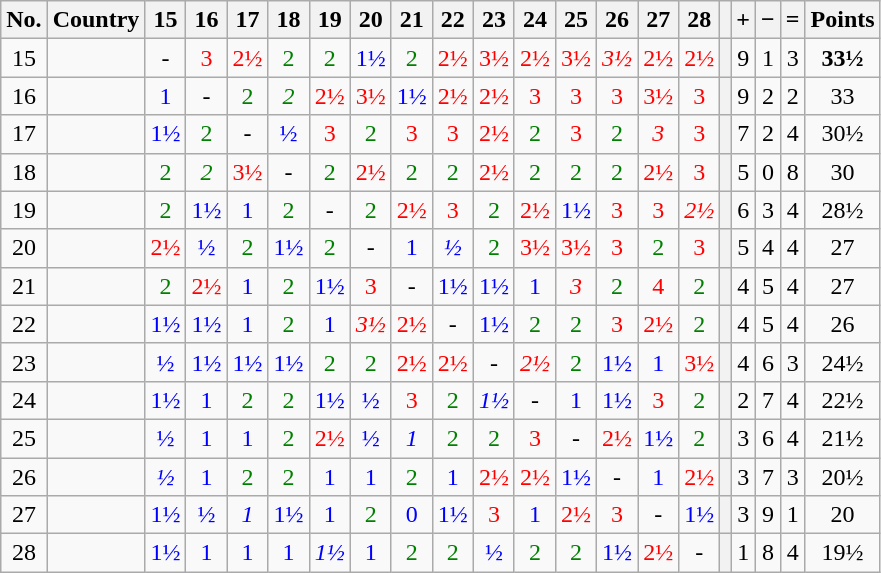<table class="wikitable" style="text-align:center">
<tr>
<th>No.</th>
<th>Country</th>
<th>15</th>
<th>16</th>
<th>17</th>
<th>18</th>
<th>19</th>
<th>20</th>
<th>21</th>
<th>22</th>
<th>23</th>
<th>24</th>
<th>25</th>
<th>26</th>
<th>27</th>
<th>28</th>
<th></th>
<th>+</th>
<th>−</th>
<th>=</th>
<th>Points</th>
</tr>
<tr>
<td>15</td>
<td style="text-align: left"></td>
<td>-</td>
<td style="color:red;">3</td>
<td style="color:red;">2½</td>
<td style="color:green;">2</td>
<td style="color:green;">2</td>
<td style="color:blue;">1½</td>
<td style="color:green;">2</td>
<td style="color:red;">2½</td>
<td style="color:red;">3½</td>
<td style="color:red;">2½</td>
<td style="color:red;">3½</td>
<td style="color:red;"><em>3½</em></td>
<td style="color:red;">2½</td>
<td style="color:red;">2½</td>
<th></th>
<td>9</td>
<td>1</td>
<td>3</td>
<td><strong>33½ </strong></td>
</tr>
<tr>
<td>16</td>
<td style="text-align: left"></td>
<td style="color:blue;">1</td>
<td>-</td>
<td style="color:green;">2</td>
<td style="color:green;"><em>2</em></td>
<td style="color:red;">2½</td>
<td style="color:red;">3½</td>
<td style="color:blue;">1½</td>
<td style="color:red;">2½</td>
<td style="color:red;">2½</td>
<td style="color:red;">3</td>
<td style="color:red;">3</td>
<td style="color:red;">3</td>
<td style="color:red;">3½</td>
<td style="color:red;">3</td>
<th></th>
<td>9</td>
<td>2</td>
<td>2</td>
<td>33</td>
</tr>
<tr>
<td>17</td>
<td style="text-align: left"></td>
<td style="color:blue;">1½</td>
<td style="color:green;">2</td>
<td>-</td>
<td style="color:blue;">½</td>
<td style="color:red;">3</td>
<td style="color:green;">2</td>
<td style="color:red;">3</td>
<td style="color:red;">3</td>
<td style="color:red;">2½</td>
<td style="color:green;">2</td>
<td style="color:red;">3</td>
<td style="color:green;">2</td>
<td style="color:red;"><em>3</em></td>
<td style="color:red;">3</td>
<th></th>
<td>7</td>
<td>2</td>
<td>4</td>
<td>30½</td>
</tr>
<tr>
<td>18</td>
<td style="text-align: left"></td>
<td style="color:green;">2</td>
<td style="color:green;"><em>2</em></td>
<td style="color:red;">3½</td>
<td>-</td>
<td style="color:green;">2</td>
<td style="color:red;">2½</td>
<td style="color:green;">2</td>
<td style="color:green;">2</td>
<td style="color:red;">2½</td>
<td style="color:green;">2</td>
<td style="color:green;">2</td>
<td style="color:green;">2</td>
<td style="color:red;">2½</td>
<td style="color:red;">3</td>
<th></th>
<td>5</td>
<td>0</td>
<td>8</td>
<td>30</td>
</tr>
<tr>
<td>19</td>
<td style="text-align: left"></td>
<td style="color:green;">2</td>
<td style="color:blue;">1½</td>
<td style="color:blue;">1</td>
<td style="color:green;">2</td>
<td>-</td>
<td style="color:green;">2</td>
<td style="color:red;">2½</td>
<td style="color:red;">3</td>
<td style="color:green;">2</td>
<td style="color:red;">2½</td>
<td style="color:blue;">1½</td>
<td style="color:red;">3</td>
<td style="color:red;">3</td>
<td style="color:red;"><em>2½</em></td>
<th></th>
<td>6</td>
<td>3</td>
<td>4</td>
<td>28½</td>
</tr>
<tr>
<td>20</td>
<td style="text-align: left"></td>
<td style="color:red;">2½</td>
<td style="color:blue;">½</td>
<td style="color:green;">2</td>
<td style="color:blue;">1½</td>
<td style="color:green;">2</td>
<td>-</td>
<td style="color:blue;">1</td>
<td style="color:blue;"><em>½</em></td>
<td style="color:green;">2</td>
<td style="color:red;">3½</td>
<td style="color:red;">3½</td>
<td style="color:red;">3</td>
<td style="color:green;">2</td>
<td style="color:red;">3</td>
<th></th>
<td>5</td>
<td>4</td>
<td>4</td>
<td>27</td>
</tr>
<tr>
<td>21</td>
<td style="text-align: left"></td>
<td style="color:green;">2</td>
<td style="color:red;">2½</td>
<td style="color:blue;">1</td>
<td style="color:green;">2</td>
<td style="color:blue;">1½</td>
<td style="color:red;">3</td>
<td>-</td>
<td style="color:blue;">1½</td>
<td style="color:blue;">1½</td>
<td style="color:blue;">1</td>
<td style="color:red;"><em>3</em></td>
<td style="color:green;">2</td>
<td style="color:red;">4</td>
<td style="color:green;">2</td>
<th></th>
<td>4</td>
<td>5</td>
<td>4</td>
<td>27</td>
</tr>
<tr>
<td>22</td>
<td style="text-align: left"></td>
<td style="color:blue;">1½</td>
<td style="color:blue;">1½</td>
<td style="color:blue;">1</td>
<td style="color:green;">2</td>
<td style="color:blue;">1</td>
<td style="color:red;"><em>3½</em></td>
<td style="color:red;">2½</td>
<td>-</td>
<td style="color:blue;">1½</td>
<td style="color:green;">2</td>
<td style="color:green;">2</td>
<td style="color:red;">3</td>
<td style="color:red;">2½</td>
<td style="color:green;">2</td>
<th></th>
<td>4</td>
<td>5</td>
<td>4</td>
<td>26</td>
</tr>
<tr>
<td>23</td>
<td style="text-align: left"></td>
<td style="color:blue;">½</td>
<td style="color:blue;">1½</td>
<td style="color:blue;">1½</td>
<td style="color:blue;">1½</td>
<td style="color:green;">2</td>
<td style="color:green;">2</td>
<td style="color:red;">2½</td>
<td style="color:red;">2½</td>
<td>-</td>
<td style="color:red;"><em>2½</em></td>
<td style="color:green;">2</td>
<td style="color:blue;">1½</td>
<td style="color:blue;">1</td>
<td style="color:red;">3½</td>
<th></th>
<td>4</td>
<td>6</td>
<td>3</td>
<td>24½</td>
</tr>
<tr>
<td>24</td>
<td style="text-align: left"></td>
<td style="color:blue;">1½</td>
<td style="color:blue;">1</td>
<td style="color:green;">2</td>
<td style="color:green;">2</td>
<td style="color:blue;">1½</td>
<td style="color:blue;">½</td>
<td style="color:red;">3</td>
<td style="color:green;">2</td>
<td style="color:blue;"><em>1½</em></td>
<td>-</td>
<td style="color:blue;">1</td>
<td style="color:blue;">1½</td>
<td style="color:red;">3</td>
<td style="color:green;">2</td>
<th></th>
<td>2</td>
<td>7</td>
<td>4</td>
<td>22½</td>
</tr>
<tr>
<td>25</td>
<td style="text-align: left"></td>
<td style="color:blue;">½</td>
<td style="color:blue;">1</td>
<td style="color:blue;">1</td>
<td style="color:green;">2</td>
<td style="color:red;">2½</td>
<td style="color:blue;">½</td>
<td style="color:blue;"><em>1</em></td>
<td style="color:green;">2</td>
<td style="color:green;">2</td>
<td style="color:red;">3</td>
<td>-</td>
<td style="color:red;">2½</td>
<td style="color:blue;">1½</td>
<td style="color:green;">2</td>
<th></th>
<td>3</td>
<td>6</td>
<td>4</td>
<td>21½</td>
</tr>
<tr>
<td>26</td>
<td style="text-align: left"></td>
<td style="color:blue;"><em>½</em></td>
<td style="color:blue;">1</td>
<td style="color:green;">2</td>
<td style="color:green;">2</td>
<td style="color:blue;">1</td>
<td style="color:blue;">1</td>
<td style="color:green;">2</td>
<td style="color:blue;">1</td>
<td style="color:red;">2½</td>
<td style="color:red;">2½</td>
<td style="color:blue;">1½</td>
<td>-</td>
<td style="color:blue;">1</td>
<td style="color:red;">2½</td>
<th></th>
<td>3</td>
<td>7</td>
<td>3</td>
<td>20½</td>
</tr>
<tr>
<td>27</td>
<td style="text-align: left"></td>
<td style="color:blue;">1½</td>
<td style="color:blue;">½</td>
<td style="color:blue;"><em>1</em></td>
<td style="color:blue;">1½</td>
<td style="color:blue;">1</td>
<td style="color:green;">2</td>
<td style="color:blue;">0</td>
<td style="color:blue;">1½</td>
<td style="color:red;">3</td>
<td style="color:blue;">1</td>
<td style="color:red;">2½</td>
<td style="color:red;">3</td>
<td>-</td>
<td style="color:blue;">1½</td>
<th></th>
<td>3</td>
<td>9</td>
<td>1</td>
<td>20</td>
</tr>
<tr>
<td>28</td>
<td style="text-align: left"></td>
<td style="color:blue;">1½</td>
<td style="color:blue;">1</td>
<td style="color:blue;">1</td>
<td style="color:blue;">1</td>
<td style="color:blue;"><em>1½</em></td>
<td style="color:blue;">1</td>
<td style="color:green;">2</td>
<td style="color:green;">2</td>
<td style="color:blue;">½</td>
<td style="color:green;">2</td>
<td style="color:green;">2</td>
<td style="color:blue;">1½</td>
<td style="color:red;">2½</td>
<td>-</td>
<th></th>
<td>1</td>
<td>8</td>
<td>4</td>
<td>19½</td>
</tr>
</table>
